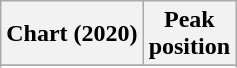<table class="wikitable sortable plainrowheaders" style="text-align:center">
<tr>
<th scope="col">Chart (2020)</th>
<th scope="col">Peak<br> position</th>
</tr>
<tr>
</tr>
<tr>
</tr>
</table>
